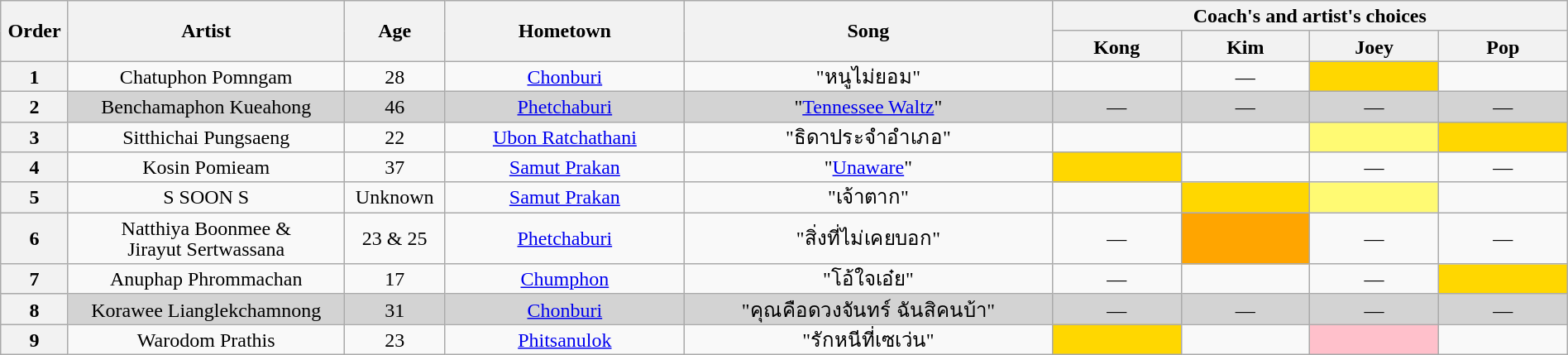<table class="wikitable" style="text-align:center; line-height:17px; width:100%;">
<tr>
<th scope="col" rowspan="2" style="width:02%;">Order</th>
<th scope="col" rowspan="2" style="width:15%;">Artist</th>
<th scope="col" rowspan="2" style="width:05%;">Age</th>
<th scope="col" rowspan="2" style="width:13%;">Hometown</th>
<th scope="col" rowspan="2" style="width:20%;">Song</th>
<th scope="col" colspan="4" style="width:30%;">Coach's and artist's choices</th>
</tr>
<tr>
<th style="width:07%;">Kong</th>
<th style="width:07%;">Kim</th>
<th style="width:07%;">Joey</th>
<th style="width:07%;">Pop</th>
</tr>
<tr>
<th>1</th>
<td>Chatuphon Pomngam</td>
<td>28</td>
<td><a href='#'>Chonburi</a></td>
<td>"หนูไม่ยอม"</td>
<td></td>
<td>—</td>
<td style="background:gold;"></td>
<td></td>
</tr>
<tr bgcolor=lightgrey>
<th>2</th>
<td>Benchamaphon Kueahong</td>
<td>46</td>
<td><a href='#'>Phetchaburi</a></td>
<td>"<a href='#'>Tennessee Waltz</a>"</td>
<td>—</td>
<td>—</td>
<td>—</td>
<td>—</td>
</tr>
<tr>
<th>3</th>
<td>Sitthichai Pungsaeng</td>
<td>22</td>
<td><a href='#'>Ubon Ratchathani</a></td>
<td>"ธิดาประจําอําเภอ"</td>
<td></td>
<td></td>
<td style="background:#fffa73;"></td>
<td style="background:gold;"></td>
</tr>
<tr>
<th>4</th>
<td>Kosin Pomieam</td>
<td>37</td>
<td><a href='#'>Samut Prakan</a></td>
<td>"<a href='#'>Unaware</a>"</td>
<td style="background:gold;"></td>
<td></td>
<td>—</td>
<td>—</td>
</tr>
<tr>
<th>5</th>
<td>S SOON S</td>
<td>Unknown</td>
<td><a href='#'>Samut Prakan</a></td>
<td>"เจ้าตาก"</td>
<td></td>
<td style="background:gold;"></td>
<td style="background:#fffa73;"></td>
<td></td>
</tr>
<tr>
<th>6</th>
<td>Natthiya Boonmee &<br>Jirayut Sertwassana</td>
<td>23 & 25</td>
<td><a href='#'>Phetchaburi</a></td>
<td>"สิ่งที่ไม่เคยบอก"</td>
<td>—</td>
<td style="background:orange;"></td>
<td>—</td>
<td>—</td>
</tr>
<tr>
<th>7</th>
<td>Anuphap Phrommachan</td>
<td>17</td>
<td><a href='#'>Chumphon</a></td>
<td>"โอ้ใจเอ๋ย"</td>
<td>—</td>
<td></td>
<td>—</td>
<td style="background:gold;"></td>
</tr>
<tr bgcolor=lightgrey>
<th>8</th>
<td>Korawee Lianglekchamnong</td>
<td>31</td>
<td><a href='#'>Chonburi</a></td>
<td>"คุณคือดวงจันทร์ ฉันสิคนบ้า"</td>
<td>—</td>
<td>—</td>
<td>—</td>
<td>—</td>
</tr>
<tr>
<th>9</th>
<td>Warodom Prathis</td>
<td>23</td>
<td><a href='#'>Phitsanulok</a></td>
<td>"รักหนีที่เซเว่น"</td>
<td style="background:gold;"></td>
<td></td>
<td style="background:pink;"></td>
<td></td>
</tr>
</table>
